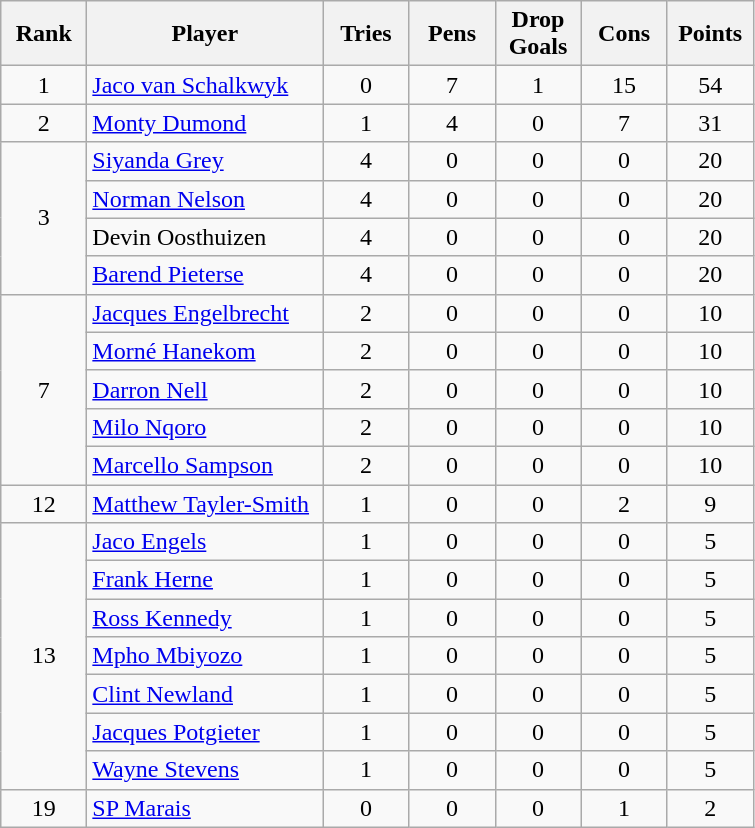<table class="wikitable"  style="text-align: center;">
<tr>
<th style="width:50px;">Rank</th>
<th style="width:150px;">Player</th>
<th style="width:50px;">Tries</th>
<th style="width:50px;">Pens</th>
<th style="width:50px;">Drop Goals</th>
<th style="width:50px;">Cons</th>
<th style="width:50px;">Points</th>
</tr>
<tr>
<td>1</td>
<td align=left><a href='#'>Jaco van Schalkwyk</a></td>
<td>0</td>
<td>7</td>
<td>1</td>
<td>15</td>
<td>54</td>
</tr>
<tr>
<td>2</td>
<td align=left><a href='#'>Monty Dumond</a></td>
<td>1</td>
<td>4</td>
<td>0</td>
<td>7</td>
<td>31</td>
</tr>
<tr>
<td rowspan=4>3</td>
<td align=left><a href='#'>Siyanda Grey</a></td>
<td>4</td>
<td>0</td>
<td>0</td>
<td>0</td>
<td>20</td>
</tr>
<tr>
<td style="text-align:left;"><a href='#'>Norman Nelson</a></td>
<td>4</td>
<td>0</td>
<td>0</td>
<td>0</td>
<td>20</td>
</tr>
<tr>
<td style="text-align:left;">Devin Oosthuizen</td>
<td>4</td>
<td>0</td>
<td>0</td>
<td>0</td>
<td>20</td>
</tr>
<tr>
<td style="text-align:left;"><a href='#'>Barend Pieterse</a></td>
<td>4</td>
<td>0</td>
<td>0</td>
<td>0</td>
<td>20</td>
</tr>
<tr>
<td rowspan=5>7</td>
<td align=left><a href='#'>Jacques Engelbrecht</a></td>
<td>2</td>
<td>0</td>
<td>0</td>
<td>0</td>
<td>10</td>
</tr>
<tr>
<td style="text-align:left;"><a href='#'>Morné Hanekom</a></td>
<td>2</td>
<td>0</td>
<td>0</td>
<td>0</td>
<td>10</td>
</tr>
<tr>
<td style="text-align:left;"><a href='#'>Darron Nell</a></td>
<td>2</td>
<td>0</td>
<td>0</td>
<td>0</td>
<td>10</td>
</tr>
<tr>
<td style="text-align:left;"><a href='#'>Milo Nqoro</a></td>
<td>2</td>
<td>0</td>
<td>0</td>
<td>0</td>
<td>10</td>
</tr>
<tr>
<td style="text-align:left;"><a href='#'>Marcello Sampson</a></td>
<td>2</td>
<td>0</td>
<td>0</td>
<td>0</td>
<td>10</td>
</tr>
<tr>
<td>12</td>
<td align=left><a href='#'>Matthew Tayler-Smith</a></td>
<td>1</td>
<td>0</td>
<td>0</td>
<td>2</td>
<td>9</td>
</tr>
<tr>
<td rowspan=7>13</td>
<td align=left><a href='#'>Jaco Engels</a></td>
<td>1</td>
<td>0</td>
<td>0</td>
<td>0</td>
<td>5</td>
</tr>
<tr>
<td style="text-align:left;"><a href='#'>Frank Herne</a></td>
<td>1</td>
<td>0</td>
<td>0</td>
<td>0</td>
<td>5</td>
</tr>
<tr>
<td style="text-align:left;"><a href='#'>Ross Kennedy</a></td>
<td>1</td>
<td>0</td>
<td>0</td>
<td>0</td>
<td>5</td>
</tr>
<tr>
<td style="text-align:left;"><a href='#'>Mpho Mbiyozo</a></td>
<td>1</td>
<td>0</td>
<td>0</td>
<td>0</td>
<td>5</td>
</tr>
<tr>
<td style="text-align:left;"><a href='#'>Clint Newland</a></td>
<td>1</td>
<td>0</td>
<td>0</td>
<td>0</td>
<td>5</td>
</tr>
<tr>
<td style="text-align:left;"><a href='#'>Jacques Potgieter</a></td>
<td>1</td>
<td>0</td>
<td>0</td>
<td>0</td>
<td>5</td>
</tr>
<tr>
<td style="text-align:left;"><a href='#'>Wayne Stevens</a></td>
<td>1</td>
<td>0</td>
<td>0</td>
<td>0</td>
<td>5</td>
</tr>
<tr>
<td>19</td>
<td align=left><a href='#'>SP Marais</a></td>
<td>0</td>
<td>0</td>
<td>0</td>
<td>1</td>
<td>2</td>
</tr>
</table>
